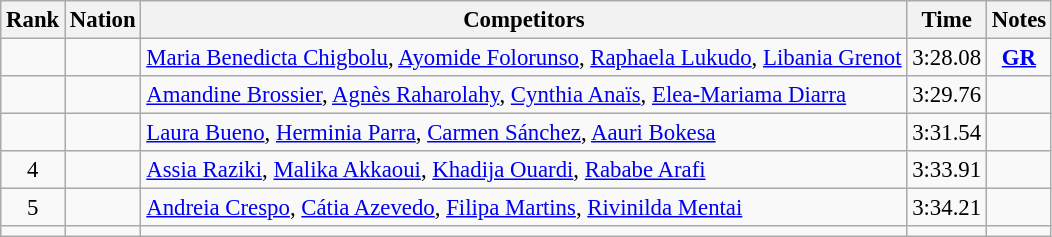<table class="wikitable sortable" style="text-align:center; font-size:95%">
<tr>
<th>Rank</th>
<th>Nation</th>
<th>Competitors</th>
<th>Time</th>
<th>Notes</th>
</tr>
<tr>
<td></td>
<td align="left"></td>
<td align="left"><a href='#'>Maria Benedicta Chigbolu</a>, <a href='#'>Ayomide Folorunso</a>, <a href='#'>Raphaela Lukudo</a>, <a href='#'>Libania Grenot</a></td>
<td>3:28.08</td>
<td><strong><a href='#'>GR</a></strong></td>
</tr>
<tr>
<td></td>
<td align="left"></td>
<td align="left"><a href='#'>Amandine Brossier</a>, <a href='#'>Agnès Raharolahy</a>, <a href='#'>Cynthia Anaïs</a>, <a href='#'>Elea-Mariama Diarra</a></td>
<td>3:29.76</td>
<td></td>
</tr>
<tr>
<td></td>
<td align="left"></td>
<td align="left"><a href='#'>Laura Bueno</a>, <a href='#'>Herminia Parra</a>, <a href='#'>Carmen Sánchez</a>, <a href='#'>Aauri Bokesa</a></td>
<td>3:31.54</td>
<td></td>
</tr>
<tr>
<td>4</td>
<td align="left"></td>
<td align="left"><a href='#'>Assia Raziki</a>, <a href='#'>Malika Akkaoui</a>, <a href='#'>Khadija Ouardi</a>, <a href='#'>Rababe Arafi</a></td>
<td>3:33.91</td>
<td></td>
</tr>
<tr>
<td>5</td>
<td align="left"></td>
<td align="left"><a href='#'>Andreia Crespo</a>, <a href='#'>Cátia Azevedo</a>, <a href='#'>Filipa Martins</a>, <a href='#'>Rivinilda Mentai</a></td>
<td>3:34.21</td>
<td></td>
</tr>
<tr>
<td></td>
<td align="left"></td>
<td align="left"></td>
<td></td>
<td></td>
</tr>
</table>
